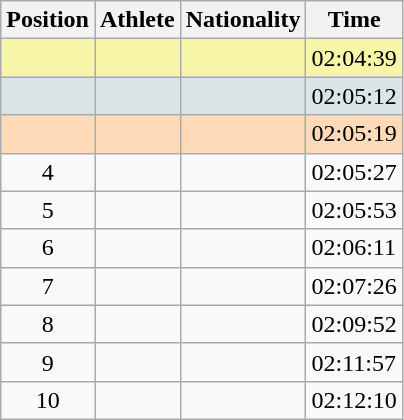<table class="wikitable sortable">
<tr>
<th scope="col">Position</th>
<th scope="col">Athlete</th>
<th scope="col">Nationality</th>
<th scope="col">Time</th>
</tr>
<tr bgcolor="#F7F6A8">
<td align=center></td>
<td></td>
<td></td>
<td>02:04:39</td>
</tr>
<tr bgcolor="#DCE5E5">
<td align=center></td>
<td></td>
<td></td>
<td>02:05:12</td>
</tr>
<tr bgcolor="#FFDAB9">
<td align=center></td>
<td></td>
<td></td>
<td>02:05:19</td>
</tr>
<tr>
<td align=center>4</td>
<td></td>
<td></td>
<td>02:05:27</td>
</tr>
<tr>
<td align=center>5</td>
<td></td>
<td></td>
<td>02:05:53</td>
</tr>
<tr>
<td align=center>6</td>
<td></td>
<td></td>
<td>02:06:11</td>
</tr>
<tr>
<td align=center>7</td>
<td></td>
<td></td>
<td>02:07:26</td>
</tr>
<tr>
<td align=center>8</td>
<td></td>
<td></td>
<td>02:09:52</td>
</tr>
<tr>
<td align=center>9</td>
<td></td>
<td></td>
<td>02:11:57</td>
</tr>
<tr>
<td align=center>10</td>
<td></td>
<td></td>
<td>02:12:10</td>
</tr>
</table>
